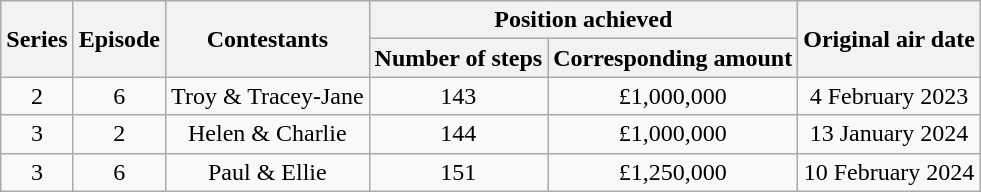<table class="wikitable" style="text-align:center">
<tr>
<th rowspan="2">Series</th>
<th rowspan="2">Episode</th>
<th rowspan="2">Contestants</th>
<th colspan="2">Position achieved</th>
<th rowspan="2">Original air date</th>
</tr>
<tr>
<th>Number of steps</th>
<th>Corresponding amount</th>
</tr>
<tr>
<td>2</td>
<td>6</td>
<td>Troy & Tracey-Jane</td>
<td>143</td>
<td>£1,000,000</td>
<td>4 February 2023</td>
</tr>
<tr>
<td>3</td>
<td>2</td>
<td>Helen & Charlie</td>
<td>144</td>
<td>£1,000,000</td>
<td>13 January 2024</td>
</tr>
<tr>
<td>3</td>
<td>6</td>
<td>Paul & Ellie</td>
<td>151</td>
<td>£1,250,000</td>
<td>10 February 2024</td>
</tr>
</table>
